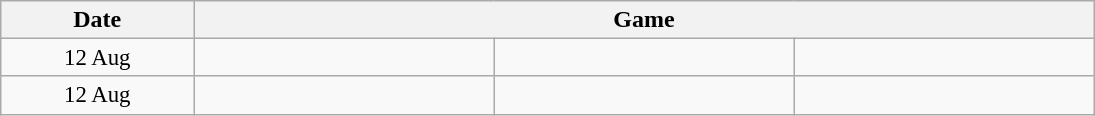<table width=730 class="wikitable">
<tr>
<th width=15%>Date</th>
<th width=70% colspan=3>Game</th>
</tr>
<tr style=font-size:95%>
<td align=center>12 Aug</td>
<td align=center><strong></strong></td>
<td></td>
<td></td>
</tr>
<tr style=font-size:95%>
<td align=center>12 Aug</td>
<td align=center><strong></strong></td>
<td></td>
<td></td>
</tr>
</table>
